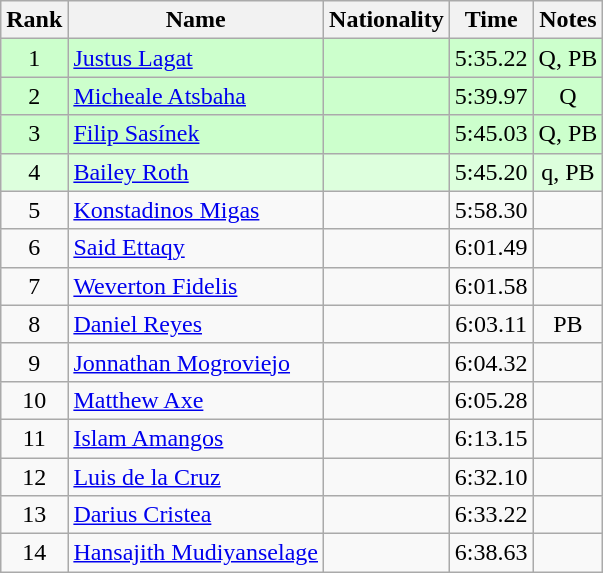<table class="wikitable sortable" style="text-align:center">
<tr>
<th>Rank</th>
<th>Name</th>
<th>Nationality</th>
<th>Time</th>
<th>Notes</th>
</tr>
<tr bgcolor=ccffcc>
<td>1</td>
<td align=left><a href='#'>Justus Lagat</a></td>
<td align=left></td>
<td>5:35.22</td>
<td>Q, PB</td>
</tr>
<tr bgcolor=ccffcc>
<td>2</td>
<td align=left><a href='#'>Micheale Atsbaha</a></td>
<td align=left></td>
<td>5:39.97</td>
<td>Q</td>
</tr>
<tr bgcolor=ccffcc>
<td>3</td>
<td align=left><a href='#'>Filip Sasínek</a></td>
<td align=left></td>
<td>5:45.03</td>
<td>Q, PB</td>
</tr>
<tr bgcolor=ddffdd>
<td>4</td>
<td align=left><a href='#'>Bailey Roth</a></td>
<td align=left></td>
<td>5:45.20</td>
<td>q, PB</td>
</tr>
<tr>
<td>5</td>
<td align=left><a href='#'>Konstadinos Migas</a></td>
<td align=left></td>
<td>5:58.30</td>
<td></td>
</tr>
<tr>
<td>6</td>
<td align=left><a href='#'>Said Ettaqy</a></td>
<td align=left></td>
<td>6:01.49</td>
<td></td>
</tr>
<tr>
<td>7</td>
<td align=left><a href='#'>Weverton Fidelis</a></td>
<td align=left></td>
<td>6:01.58</td>
<td></td>
</tr>
<tr>
<td>8</td>
<td align=left><a href='#'>Daniel Reyes</a></td>
<td align=left></td>
<td>6:03.11</td>
<td>PB</td>
</tr>
<tr>
<td>9</td>
<td align=left><a href='#'>Jonnathan Mogroviejo</a></td>
<td align=left></td>
<td>6:04.32</td>
<td></td>
</tr>
<tr>
<td>10</td>
<td align=left><a href='#'>Matthew Axe</a></td>
<td align=left></td>
<td>6:05.28</td>
<td></td>
</tr>
<tr>
<td>11</td>
<td align=left><a href='#'>Islam Amangos</a></td>
<td align=left></td>
<td>6:13.15</td>
<td></td>
</tr>
<tr>
<td>12</td>
<td align=left><a href='#'>Luis de la Cruz</a></td>
<td align=left></td>
<td>6:32.10</td>
<td></td>
</tr>
<tr>
<td>13</td>
<td align=left><a href='#'>Darius Cristea</a></td>
<td align=left></td>
<td>6:33.22</td>
<td></td>
</tr>
<tr>
<td>14</td>
<td align=left><a href='#'>Hansajith Mudiyanselage</a></td>
<td align=left></td>
<td>6:38.63</td>
<td></td>
</tr>
</table>
